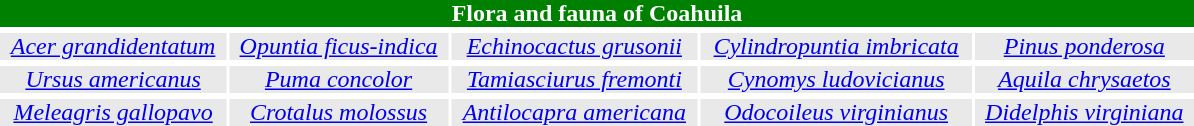<table class="toc" cellpadding=0 cellspacing=2 width=800px style="float:center; margin: 0.5em 0.5em 0.5em 1em; padding: 0.5e">
<tr>
<td colspan=8 style="background:#green; color:white; font-size:100%" align=center bgcolor="green"><strong>Flora and fauna of Coahuila</strong></td>
</tr>
<tr>
<td align=center valign=center bgcolor="white"></td>
<td align=center valign=center bgcolor="white"></td>
<td align=center valign=center bgcolor="white"></td>
<td align=center valign=center bgcolor="white"></td>
<td align=center valign=center bgcolor="white"></td>
</tr>
<tr>
<td style="background:#e9e9e9;" align=center><em><a href='#'>Acer grandidentatum</a></em></td>
<td style="background:#e9e9e9;" align=center><em><a href='#'>Opuntia ficus-indica</a></em></td>
<td style="background:#e9e9e9;" align=center><em><a href='#'>Echinocactus grusonii</a></em></td>
<td style="background:#e9e9e9;" align=center><em><a href='#'>Cylindropuntia imbricata</a></em></td>
<td style="background:#e9e9e9;" align=center><em><a href='#'>Pinus ponderosa</a></em></td>
</tr>
<tr>
<td align=center valign=center bgcolor="white"></td>
<td align=center valign=center bgcolor="white"></td>
<td align=center valign=center bgcolor="white"></td>
<td align=center valign=center bgcolor="white"></td>
<td align=center valign=center bgcolor="white"></td>
</tr>
<tr>
<td style="background:#e9e9e9;" align=center><em><a href='#'>Ursus americanus</a></em></td>
<td style="background:#e9e9e9;" align=center><em><a href='#'>Puma concolor</a></em></td>
<td style="background:#e9e9e9;" align=center><em><a href='#'>Tamiasciurus fremonti</a></em></td>
<td style="background:#e9e9e9;" align=center><em><a href='#'>Cynomys ludovicianus</a></em></td>
<td style="background:#e9e9e9;" align=center><em><a href='#'>Aquila chrysaetos</a></em></td>
</tr>
<tr>
<td align=center valign=center bgcolor="white"></td>
<td align=center valign=center bgcolor="white"></td>
<td align=center valign=center bgcolor="white"></td>
<td align=center valign=center bgcolor="white"></td>
<td align=center valign=center bgcolor="white"></td>
</tr>
<tr>
<td style="background:#e9e9e9;" align=center><em><a href='#'>Meleagris gallopavo</a></em></td>
<td style="background:#e9e9e9;" align=center><em><a href='#'>Crotalus molossus</a></em></td>
<td style="background:#e9e9e9;" align=center><em><a href='#'>Antilocapra americana</a></em></td>
<td style="background:#e9e9e9;" align=center><em><a href='#'>Odocoileus virginianus</a></em></td>
<td style="background:#e9e9e9;" align=center><em><a href='#'>Didelphis virginiana</a></em></td>
</tr>
<tr>
</tr>
</table>
